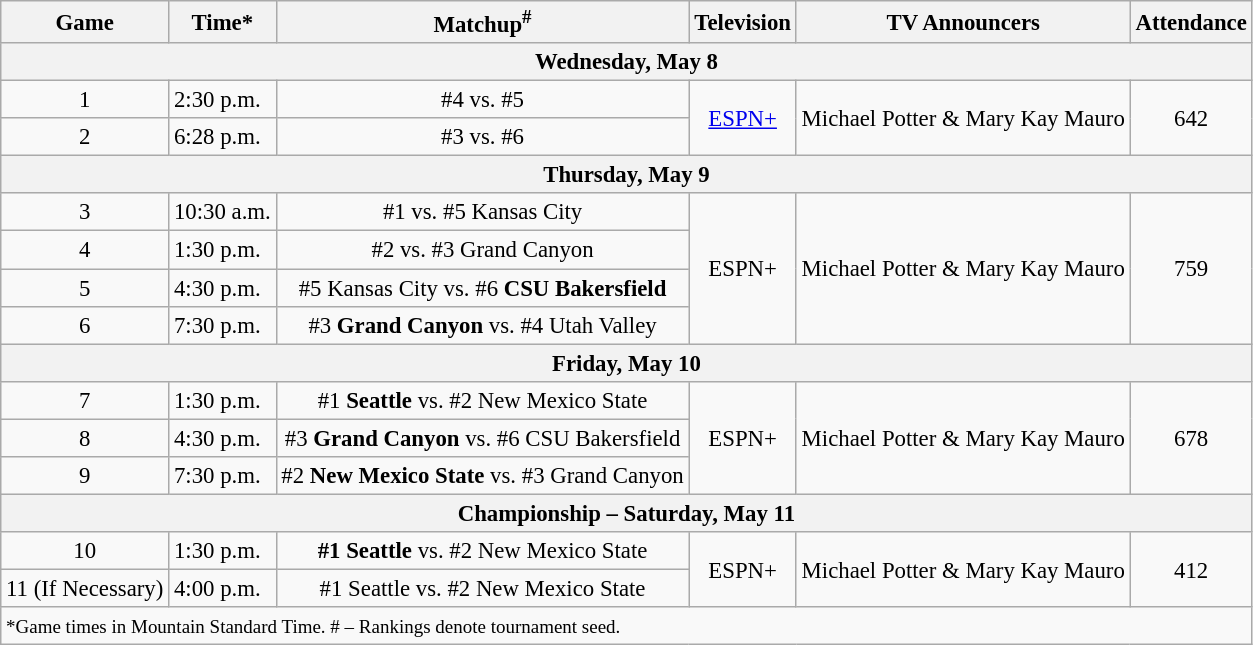<table class="wikitable" style="font-size: 95%">
<tr align="center">
<th>Game</th>
<th>Time*</th>
<th>Matchup<sup>#</sup></th>
<th>Television</th>
<th>TV Announcers</th>
<th>Attendance</th>
</tr>
<tr>
<th colspan=7>Wednesday, May 8</th>
</tr>
<tr>
<td style="text-align:center;">1</td>
<td>2:30 p.m.</td>
<td style="text-align:center;">#4  vs. #5 </td>
<td rowspan=2 style="text-align:center;"><a href='#'>ESPN+</a></td>
<td rowspan=2 style="text-align:center;">Michael Potter & Mary Kay Mauro</td>
<td rowspan=2 style="text-align:center;">642</td>
</tr>
<tr>
<td style="text-align:center;">2</td>
<td>6:28 p.m.</td>
<td style="text-align:center;">#3  vs. #6 </td>
</tr>
<tr>
<th colspan=7>Thursday, May 9</th>
</tr>
<tr>
<td style="text-align:center;">3</td>
<td>10:30 a.m.</td>
<td style="text-align:center;">#1  vs. #5 Kansas City</td>
<td rowspan=4 style="text-align:center;">ESPN+</td>
<td rowspan=4 style="text-align:center;">Michael Potter & Mary Kay Mauro</td>
<td rowspan=4 style="text-align:center;">759</td>
</tr>
<tr>
<td style="text-align:center;">4</td>
<td>1:30 p.m.</td>
<td style="text-align:center;">#2  vs. #3 Grand Canyon</td>
</tr>
<tr>
<td style="text-align:center;">5</td>
<td>4:30 p.m.</td>
<td style="text-align:center;">#5 Kansas City vs. #6 <strong>CSU Bakersfield</strong></td>
</tr>
<tr>
<td style="text-align:center;">6</td>
<td>7:30 p.m.</td>
<td style="text-align:center;">#3 <strong>Grand Canyon</strong> vs. #4 Utah Valley</td>
</tr>
<tr>
<th colspan=7>Friday, May 10</th>
</tr>
<tr>
<td style="text-align:center;">7</td>
<td>1:30 p.m.</td>
<td style="text-align:center;">#1 <strong>Seattle</strong> vs. #2 New Mexico State</td>
<td rowspan=3 style="text-align:center;">ESPN+</td>
<td rowspan=3 style="text-align:center;">Michael Potter & Mary Kay Mauro</td>
<td rowspan=3 style="text-align:center;">678</td>
</tr>
<tr>
<td style="text-align:center;">8</td>
<td>4:30 p.m.</td>
<td style="text-align:center;">#3 <strong>Grand Canyon</strong> vs. #6 CSU Bakersfield</td>
</tr>
<tr>
<td style="text-align:center;">9</td>
<td>7:30 p.m.</td>
<td style="text-align:center;">#2 <strong>New Mexico State</strong> vs. #3 Grand Canyon</td>
</tr>
<tr>
<th colspan=7>Championship – Saturday, May 11</th>
</tr>
<tr>
<td style="text-align:center;">10</td>
<td>1:30 p.m.</td>
<td style="text-align:center;"><strong>#1 Seattle</strong> vs. #2 New Mexico State</td>
<td rowspan=2 style="text-align:center;">ESPN+</td>
<td rowspan=2 style="text-align:center;">Michael Potter & Mary Kay Mauro</td>
<td rowspan=2 style="text-align:center;">412</td>
</tr>
<tr>
<td style="text-align:center;">11 (If Necessary)</td>
<td>4:00 p.m.</td>
<td style="text-align:center;">#1 Seattle vs. #2 New Mexico State</td>
</tr>
<tr>
<td colspan=7><small>*Game times in Mountain Standard Time. # – Rankings denote tournament seed.</small></td>
</tr>
</table>
